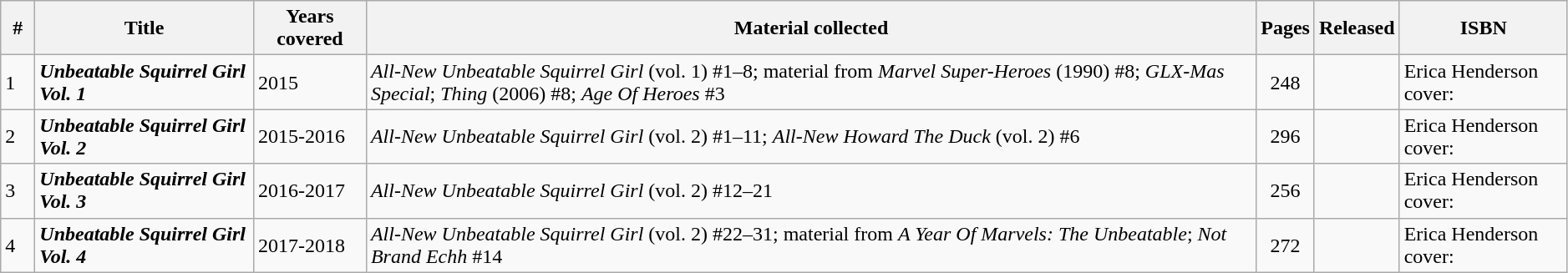<table class="wikitable sortable" width=99%>
<tr>
<th class="unsortable" width=20px>#</th>
<th>Title</th>
<th>Years covered</th>
<th class="unsortable">Material collected</th>
<th>Pages</th>
<th>Released</th>
<th class="unsortable">ISBN</th>
</tr>
<tr>
<td>1</td>
<td><strong><em>Unbeatable Squirrel Girl Vol. 1</em></strong></td>
<td>2015</td>
<td><em>All-New Unbeatable Squirrel Girl</em> (vol. 1) #1–8; material from <em>Marvel Super-Heroes</em> (1990) #8; <em>GLX-Mas Special</em>; <em>Thing</em> (2006) #8; <em>Age Of Heroes</em> #3</td>
<td style="text-align: center;">248</td>
<td></td>
<td>Erica Henderson cover: </td>
</tr>
<tr>
<td>2</td>
<td><strong><em>Unbeatable Squirrel Girl Vol. 2</em></strong></td>
<td>2015-2016</td>
<td><em>All-New Unbeatable Squirrel Girl</em> (vol. 2) #1–11; <em>All-New Howard The Duck</em> (vol. 2) #6</td>
<td style="text-align: center;">296</td>
<td></td>
<td>Erica Henderson cover: </td>
</tr>
<tr>
<td>3</td>
<td><strong><em>Unbeatable Squirrel Girl Vol. 3</em></strong></td>
<td>2016-2017</td>
<td><em>All-New Unbeatable Squirrel Girl</em> (vol. 2) #12–21</td>
<td style="text-align: center;">256</td>
<td></td>
<td>Erica Henderson cover: </td>
</tr>
<tr>
<td>4</td>
<td><strong><em>Unbeatable Squirrel Girl Vol. 4</em></strong></td>
<td>2017-2018</td>
<td><em>All-New Unbeatable Squirrel Girl</em> (vol. 2) #22–31; material from <em>A Year Of Marvels: The Unbeatable</em>; <em>Not Brand Echh</em> #14</td>
<td style="text-align: center;">272</td>
<td></td>
<td>Erica Henderson cover: </td>
</tr>
</table>
